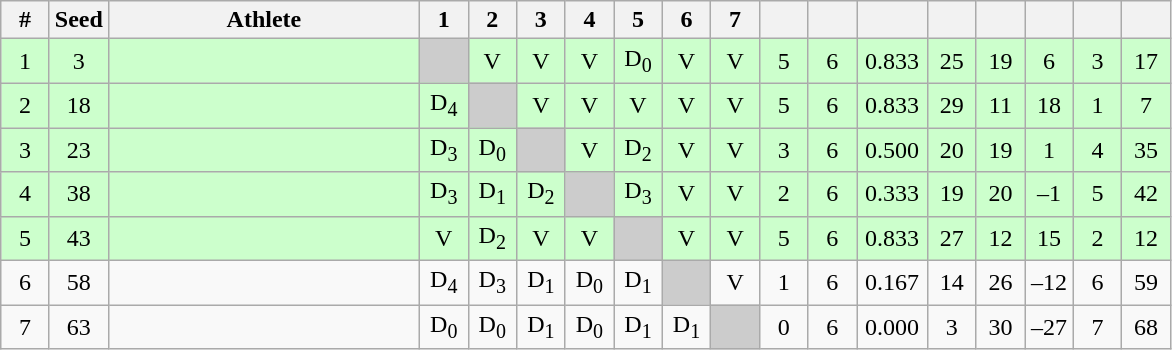<table class="wikitable" style="text-align:center">
<tr>
<th width="25">#</th>
<th width="25">Seed</th>
<th width="200">Athlete</th>
<th width="25">1</th>
<th width="25">2</th>
<th width="25">3</th>
<th width="25">4</th>
<th width="25">5</th>
<th width="25">6</th>
<th width="25">7</th>
<th width="25"></th>
<th width="25"></th>
<th width="40"></th>
<th width="25"></th>
<th width="25"></th>
<th width="25"></th>
<th width="25"></th>
<th width="25"></th>
</tr>
<tr bgcolor="#ccffcc">
<td>1</td>
<td>3</td>
<td align=left></td>
<td bgcolor="#cccccc"></td>
<td>V</td>
<td>V</td>
<td>V</td>
<td>D<sub>0</sub></td>
<td>V</td>
<td>V</td>
<td>5</td>
<td>6</td>
<td>0.833</td>
<td>25</td>
<td>19</td>
<td>6</td>
<td>3</td>
<td>17</td>
</tr>
<tr bgcolor="#ccffcc">
<td>2</td>
<td>18</td>
<td align=left></td>
<td>D<sub>4</sub></td>
<td bgcolor="#cccccc"></td>
<td>V</td>
<td>V</td>
<td>V</td>
<td>V</td>
<td>V</td>
<td>5</td>
<td>6</td>
<td>0.833</td>
<td>29</td>
<td>11</td>
<td>18</td>
<td>1</td>
<td>7</td>
</tr>
<tr bgcolor="#ccffcc">
<td>3</td>
<td>23</td>
<td align=left></td>
<td>D<sub>3</sub></td>
<td>D<sub>0</sub></td>
<td bgcolor="#cccccc"></td>
<td>V</td>
<td>D<sub>2</sub></td>
<td>V</td>
<td>V</td>
<td>3</td>
<td>6</td>
<td>0.500</td>
<td>20</td>
<td>19</td>
<td>1</td>
<td>4</td>
<td>35</td>
</tr>
<tr bgcolor="#ccffcc">
<td>4</td>
<td>38</td>
<td align=left></td>
<td>D<sub>3</sub></td>
<td>D<sub>1</sub></td>
<td>D<sub>2</sub></td>
<td bgcolor="#cccccc"></td>
<td>D<sub>3</sub></td>
<td>V</td>
<td>V</td>
<td>2</td>
<td>6</td>
<td>0.333</td>
<td>19</td>
<td>20</td>
<td>–1</td>
<td>5</td>
<td>42</td>
</tr>
<tr bgcolor="#ccffcc">
<td>5</td>
<td>43</td>
<td align=left></td>
<td>V</td>
<td>D<sub>2</sub></td>
<td>V</td>
<td>V</td>
<td bgcolor="#cccccc"></td>
<td>V</td>
<td>V</td>
<td>5</td>
<td>6</td>
<td>0.833</td>
<td>27</td>
<td>12</td>
<td>15</td>
<td>2</td>
<td>12</td>
</tr>
<tr>
<td>6</td>
<td>58</td>
<td align=left></td>
<td>D<sub>4</sub></td>
<td>D<sub>3</sub></td>
<td>D<sub>1</sub></td>
<td>D<sub>0</sub></td>
<td>D<sub>1</sub></td>
<td bgcolor="#cccccc"></td>
<td>V</td>
<td>1</td>
<td>6</td>
<td>0.167</td>
<td>14</td>
<td>26</td>
<td>–12</td>
<td>6</td>
<td>59</td>
</tr>
<tr>
<td>7</td>
<td>63</td>
<td align=left></td>
<td>D<sub>0</sub></td>
<td>D<sub>0</sub></td>
<td>D<sub>1</sub></td>
<td>D<sub>0</sub></td>
<td>D<sub>1</sub></td>
<td>D<sub>1</sub></td>
<td bgcolor="#cccccc"></td>
<td>0</td>
<td>6</td>
<td>0.000</td>
<td>3</td>
<td>30</td>
<td>–27</td>
<td>7</td>
<td>68</td>
</tr>
</table>
